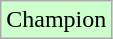<table class="wikitable">
<tr style="background:#cfc;">
<td>Champion</td>
</tr>
</table>
